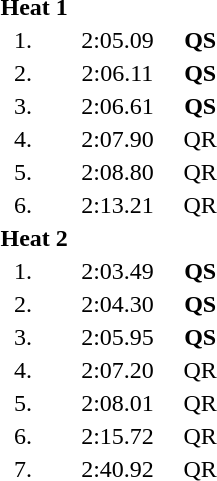<table style="text-align:center">
<tr>
<td colspan=4 align=left><strong>Heat 1</strong></td>
</tr>
<tr>
<td width=30>1.</td>
<td align=left></td>
<td width=80>2:05.09</td>
<td><strong>QS</strong></td>
</tr>
<tr>
<td>2.</td>
<td align=left></td>
<td>2:06.11</td>
<td><strong>QS</strong></td>
</tr>
<tr>
<td>3.</td>
<td align=left></td>
<td>2:06.61</td>
<td><strong>QS</strong></td>
</tr>
<tr>
<td>4.</td>
<td align=left></td>
<td>2:07.90</td>
<td>QR</td>
</tr>
<tr>
<td>5.</td>
<td align=left></td>
<td>2:08.80</td>
<td>QR</td>
</tr>
<tr>
<td>6.</td>
<td align=left></td>
<td>2:13.21</td>
<td>QR</td>
</tr>
<tr>
<td colspan=4 align=left><strong>Heat 2</strong></td>
</tr>
<tr>
<td>1.</td>
<td align=left></td>
<td>2:03.49</td>
<td><strong>QS</strong></td>
</tr>
<tr>
<td>2.</td>
<td align=left></td>
<td>2:04.30</td>
<td><strong>QS</strong></td>
</tr>
<tr>
<td>3.</td>
<td align=left></td>
<td>2:05.95</td>
<td><strong>QS</strong></td>
</tr>
<tr>
<td>4.</td>
<td align=left></td>
<td>2:07.20</td>
<td>QR</td>
</tr>
<tr>
<td>5.</td>
<td align=left></td>
<td>2:08.01</td>
<td>QR</td>
</tr>
<tr>
<td>6.</td>
<td align=left></td>
<td>2:15.72</td>
<td>QR</td>
</tr>
<tr>
<td>7.</td>
<td align=left></td>
<td>2:40.92</td>
<td>QR</td>
</tr>
</table>
